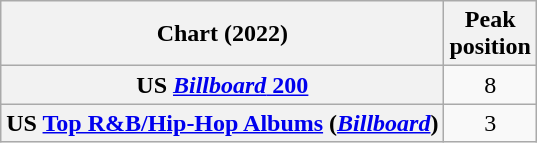<table class="wikitable sortable plainrowheaders" style="text-align:center">
<tr>
<th scope="col">Chart (2022)</th>
<th scope="col">Peak<br>position</th>
</tr>
<tr>
<th scope="row">US <a href='#'><em>Billboard</em> 200</a></th>
<td>8</td>
</tr>
<tr>
<th scope="row">US <a href='#'>Top R&B/Hip-Hop Albums</a> (<em><a href='#'>Billboard</a></em>)</th>
<td>3</td>
</tr>
</table>
